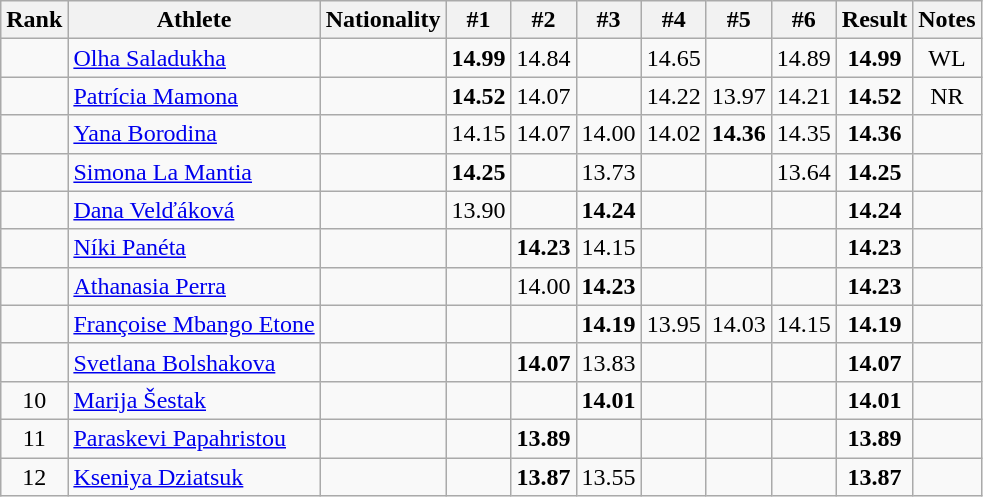<table class="wikitable sortable" style="text-align:center">
<tr>
<th>Rank</th>
<th>Athlete</th>
<th>Nationality</th>
<th>#1</th>
<th>#2</th>
<th>#3</th>
<th>#4</th>
<th>#5</th>
<th>#6</th>
<th>Result</th>
<th>Notes</th>
</tr>
<tr>
<td></td>
<td align="left"><a href='#'>Olha Saladukha</a></td>
<td align=left></td>
<td><strong>14.99</strong></td>
<td>14.84</td>
<td></td>
<td>14.65</td>
<td></td>
<td>14.89</td>
<td><strong>14.99</strong></td>
<td>WL</td>
</tr>
<tr>
<td></td>
<td align="left"><a href='#'>Patrícia Mamona</a></td>
<td align=left></td>
<td><strong>14.52</strong></td>
<td>14.07</td>
<td></td>
<td>14.22</td>
<td>13.97</td>
<td>14.21</td>
<td><strong>14.52</strong></td>
<td>NR</td>
</tr>
<tr>
<td></td>
<td align="left"><a href='#'>Yana Borodina</a></td>
<td align=left></td>
<td>14.15</td>
<td>14.07</td>
<td>14.00</td>
<td>14.02</td>
<td><strong>14.36</strong></td>
<td>14.35</td>
<td><strong>14.36</strong></td>
<td></td>
</tr>
<tr>
<td></td>
<td align="left"><a href='#'>Simona La Mantia</a></td>
<td align=left></td>
<td><strong>14.25</strong></td>
<td></td>
<td>13.73</td>
<td></td>
<td></td>
<td>13.64</td>
<td><strong>14.25</strong></td>
<td></td>
</tr>
<tr>
<td></td>
<td align="left"><a href='#'>Dana Velďáková</a></td>
<td align=left></td>
<td>13.90</td>
<td></td>
<td><strong>14.24</strong></td>
<td></td>
<td></td>
<td></td>
<td><strong>14.24</strong></td>
<td></td>
</tr>
<tr>
<td></td>
<td align="left"><a href='#'>Níki Panéta</a></td>
<td align=left></td>
<td></td>
<td><strong>14.23</strong></td>
<td>14.15</td>
<td></td>
<td></td>
<td></td>
<td><strong>14.23</strong></td>
<td></td>
</tr>
<tr>
<td></td>
<td align="left"><a href='#'>Athanasia Perra</a></td>
<td align=left></td>
<td></td>
<td>14.00</td>
<td><strong>14.23</strong></td>
<td></td>
<td></td>
<td></td>
<td><strong>14.23</strong></td>
<td></td>
</tr>
<tr>
<td></td>
<td align="left"><a href='#'>Françoise Mbango Etone</a></td>
<td align=left></td>
<td></td>
<td></td>
<td><strong>14.19</strong></td>
<td>13.95</td>
<td>14.03</td>
<td>14.15</td>
<td><strong>14.19</strong></td>
<td></td>
</tr>
<tr>
<td></td>
<td align="left"><a href='#'>Svetlana Bolshakova</a></td>
<td align=left></td>
<td></td>
<td><strong>14.07</strong></td>
<td>13.83</td>
<td></td>
<td></td>
<td></td>
<td><strong>14.07</strong></td>
<td></td>
</tr>
<tr>
<td>10</td>
<td align="left"><a href='#'>Marija Šestak</a></td>
<td align=left></td>
<td></td>
<td></td>
<td><strong>14.01</strong></td>
<td></td>
<td></td>
<td></td>
<td><strong>14.01</strong></td>
<td></td>
</tr>
<tr>
<td>11</td>
<td align="left"><a href='#'>Paraskevi Papahristou</a></td>
<td align=left></td>
<td></td>
<td><strong>13.89</strong></td>
<td></td>
<td></td>
<td></td>
<td></td>
<td><strong>13.89</strong></td>
<td></td>
</tr>
<tr>
<td>12</td>
<td align="left"><a href='#'>Kseniya Dziatsuk</a></td>
<td align=left></td>
<td></td>
<td><strong>13.87</strong></td>
<td>13.55</td>
<td></td>
<td></td>
<td></td>
<td><strong>13.87</strong></td>
<td></td>
</tr>
</table>
